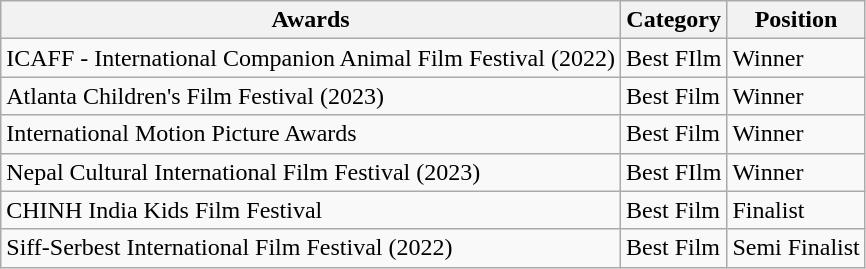<table class="wikitable sortable">
<tr>
<th>Awards</th>
<th>Category</th>
<th>Position</th>
</tr>
<tr>
<td>ICAFF - International Companion Animal Film Festival (2022)</td>
<td>Best FIlm</td>
<td>Winner</td>
</tr>
<tr>
<td>Atlanta Children's Film Festival (2023)</td>
<td>Best Film</td>
<td>Winner</td>
</tr>
<tr>
<td>International Motion Picture Awards</td>
<td>Best Film</td>
<td>Winner</td>
</tr>
<tr>
<td>Nepal Cultural International Film Festival (2023)</td>
<td>Best FIlm</td>
<td>Winner</td>
</tr>
<tr>
<td>CHINH India Kids Film Festival</td>
<td>Best Film</td>
<td>Finalist</td>
</tr>
<tr>
<td>Siff-Serbest International Film Festival (2022)</td>
<td>Best Film</td>
<td>Semi Finalist</td>
</tr>
</table>
